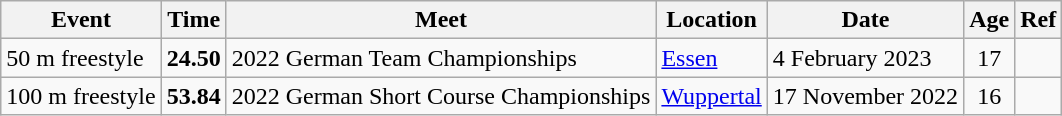<table class="wikitable">
<tr>
<th>Event</th>
<th>Time</th>
<th>Meet</th>
<th>Location</th>
<th>Date</th>
<th>Age</th>
<th>Ref</th>
</tr>
<tr>
<td>50 m freestyle</td>
<td style="text-align:center;"><strong>24.50</strong></td>
<td>2022 German Team Championships</td>
<td><a href='#'>Essen</a></td>
<td>4 February 2023</td>
<td style="text-align:center;">17</td>
<td style="text-align:center;"></td>
</tr>
<tr>
<td>100 m freestyle</td>
<td style="text-align:center;"><strong>53.84</strong></td>
<td>2022 German Short Course Championships</td>
<td><a href='#'>Wuppertal</a></td>
<td>17 November 2022</td>
<td style="text-align:center;">16</td>
<td style="text-align:center;"></td>
</tr>
</table>
